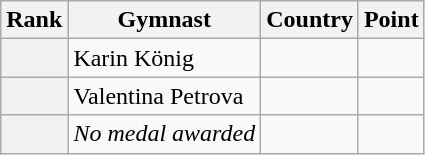<table class="wikitable sortable">
<tr>
<th>Rank</th>
<th>Gymnast</th>
<th>Country</th>
<th>Point</th>
</tr>
<tr>
<th></th>
<td>Karin König</td>
<td></td>
<td></td>
</tr>
<tr>
<th></th>
<td>Valentina Petrova</td>
<td></td>
<td></td>
</tr>
<tr>
<th></th>
<td><em>No medal awarded</em></td>
<td></td>
<td></td>
</tr>
</table>
